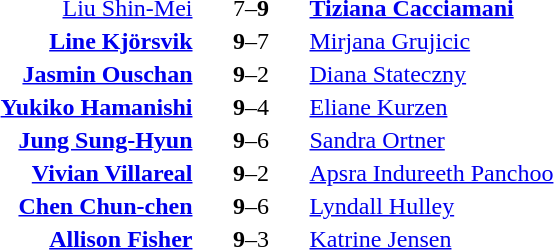<table>
<tr>
<th width=400></th>
<th width=70></th>
<th width=400></th>
<td width=40></td>
</tr>
<tr>
<td align=right><a href='#'>Liu Shin-Mei</a> </td>
<td align=center>7–<strong>9</strong></td>
<td> <strong> <a href='#'>Tiziana Cacciamani</a></strong></td>
</tr>
<tr>
<td align=right><strong><a href='#'>Line Kjörsvik</a></strong> </td>
<td align=center><strong>9</strong>–7</td>
<td> <a href='#'>Mirjana Grujicic</a></td>
</tr>
<tr>
<td align=right><strong><a href='#'>Jasmin Ouschan</a></strong> </td>
<td align=center><strong>9</strong>–2</td>
<td> <a href='#'>Diana Stateczny</a></td>
</tr>
<tr>
<td align=right><strong><a href='#'>Yukiko Hamanishi</a></strong> </td>
<td align=center><strong>9</strong>–4</td>
<td> <a href='#'>Eliane Kurzen</a></td>
</tr>
<tr>
<td align=right><strong><a href='#'>Jung Sung-Hyun</a></strong> </td>
<td align=center><strong>9</strong>–6</td>
<td> <a href='#'>Sandra Ortner</a></td>
</tr>
<tr>
<td align=right><strong><a href='#'>Vivian Villareal</a></strong> </td>
<td align=center><strong>9</strong>–2</td>
<td> <a href='#'>Apsra Indureeth Panchoo</a></td>
</tr>
<tr>
<td align=right><strong><a href='#'>Chen Chun-chen</a></strong> </td>
<td align=center><strong>9</strong>–6</td>
<td> <a href='#'>Lyndall Hulley</a></td>
</tr>
<tr>
<td align=right><strong><a href='#'>Allison Fisher</a></strong> </td>
<td align=center><strong>9</strong>–3</td>
<td> <a href='#'>Katrine Jensen</a></td>
</tr>
</table>
